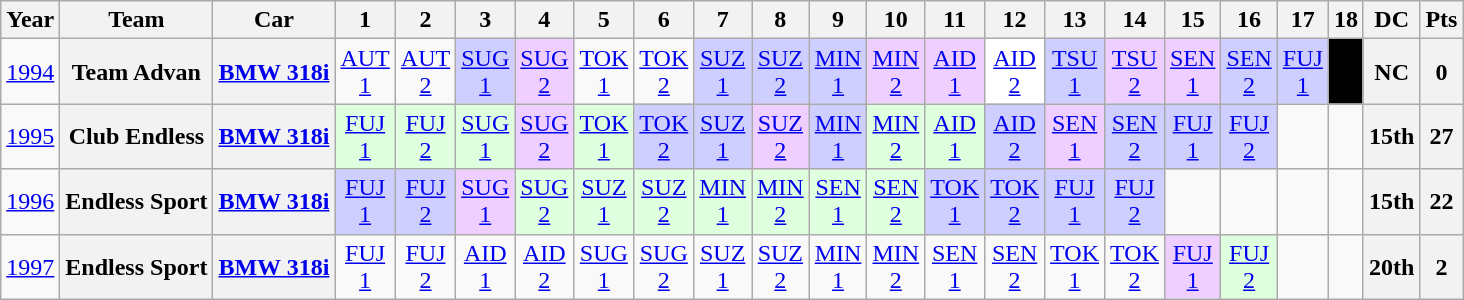<table class="wikitable"style="text-align:center;font-size;90%">
<tr>
<th>Year</th>
<th>Team</th>
<th>Car</th>
<th>1</th>
<th>2</th>
<th>3</th>
<th>4</th>
<th>5</th>
<th>6</th>
<th>7</th>
<th>8</th>
<th>9</th>
<th>10</th>
<th>11</th>
<th>12</th>
<th>13</th>
<th>14</th>
<th>15</th>
<th>16</th>
<th>17</th>
<th>18</th>
<th>DC</th>
<th>Pts</th>
</tr>
<tr>
<td><a href='#'>1994</a></td>
<th>Team Advan</th>
<th><a href='#'>BMW 318i</a></th>
<td><a href='#'>AUT<br>1</a></td>
<td><a href='#'>AUT<br>2</a></td>
<td style="background:#CFCFFF;"><a href='#'>SUG<br>1</a><br></td>
<td style="background:#EFCFFF;"><a href='#'>SUG<br>2</a><br></td>
<td><a href='#'>TOK<br>1</a></td>
<td><a href='#'>TOK<br>2</a></td>
<td style="background:#CFCFFF;"><a href='#'>SUZ<br>1</a><br></td>
<td style="background:#CFCFFF;"><a href='#'>SUZ<br>2</a><br></td>
<td style="background:#CFCFFF;"><a href='#'>MIN<br>1</a><br></td>
<td style="background:#EFCFFF;"><a href='#'>MIN<br>2</a><br></td>
<td style="background:#EFCFFF;"><a href='#'>AID<br>1</a><br></td>
<td style="background:#FFFFFF;"><a href='#'>AID<br>2</a><br></td>
<td style="background:#CFCFFF;"><a href='#'>TSU<br>1</a><br></td>
<td style="background:#EFCFFF;"><a href='#'>TSU<br>2</a><br></td>
<td style="background:#EFCFFF;"><a href='#'>SEN<br>1</a><br></td>
<td style="background:#CFCFFF;"><a href='#'>SEN<br>2</a><br></td>
<td style="background:#CFCFFF;"><a href='#'>FUJ<br>1</a><br></td>
<td bgcolor="#000000" style="color:#FFFFFF;"><a href='#'></a><br></td>
<th>NC</th>
<th>0</th>
</tr>
<tr>
<td><a href='#'>1995</a></td>
<th>Club Endless</th>
<th><a href='#'>BMW 318i</a></th>
<td style="background:#DFFFDF;"><a href='#'>FUJ<br>1</a><br></td>
<td style="background:#DFFFDF;"><a href='#'>FUJ<br>2</a><br></td>
<td style="background:#DFFFDF;"><a href='#'>SUG<br>1</a><br></td>
<td style="background:#EFCFFF;"><a href='#'>SUG<br>2</a><br></td>
<td style="background:#DFFFDF;"><a href='#'>TOK<br>1</a><br></td>
<td style="background:#CFCFFF;"><a href='#'>TOK<br>2</a><br></td>
<td style="background:#CFCFFF;"><a href='#'>SUZ<br>1</a><br></td>
<td style="background:#EFCFFF;"><a href='#'>SUZ<br>2</a><br></td>
<td style="background:#CFCFFF;"><a href='#'>MIN<br>1</a><br></td>
<td style="background:#DFFFDF;"><a href='#'>MIN<br>2</a><br></td>
<td style="background:#DFFFDF;"><a href='#'>AID<br>1</a><br></td>
<td style="background:#CFCFFF;"><a href='#'>AID<br>2</a><br></td>
<td style="background:#EFCFFF;"><a href='#'>SEN<br>1</a><br></td>
<td style="background:#CFCFFF;"><a href='#'>SEN<br>2</a><br></td>
<td style="background:#CFCFFF;"><a href='#'>FUJ<br>1</a><br></td>
<td style="background:#CFCFFF;"><a href='#'>FUJ<br>2</a><br></td>
<td></td>
<td></td>
<th>15th</th>
<th>27</th>
</tr>
<tr>
<td><a href='#'>1996</a></td>
<th>Endless Sport</th>
<th><a href='#'>BMW 318i</a></th>
<td style="background:#CFCFFF;"><a href='#'>FUJ<br>1</a><br></td>
<td style="background:#CFCFFF;"><a href='#'>FUJ<br>2</a><br></td>
<td style="background:#EFCFFF;"><a href='#'>SUG<br>1</a><br></td>
<td style="background:#DFFFDF;"><a href='#'>SUG<br>2</a><br></td>
<td style="background:#DFFFDF;"><a href='#'>SUZ<br>1</a><br></td>
<td style="background:#DFFFDF;"><a href='#'>SUZ<br>2</a><br></td>
<td style="background:#DFFFDF;"><a href='#'>MIN<br>1</a><br></td>
<td style="background:#DFFFDF;"><a href='#'>MIN<br>2</a><br></td>
<td style="background:#DFFFDF;"><a href='#'>SEN<br>1</a><br></td>
<td style="background:#DFFFDF;"><a href='#'>SEN<br>2</a><br></td>
<td style="background:#CFCFFF;"><a href='#'>TOK<br>1</a><br></td>
<td style="background:#CFCFFF;"><a href='#'>TOK<br>2</a><br></td>
<td style="background:#CFCFFF;"><a href='#'>FUJ<br>1</a><br></td>
<td style="background:#CFCFFF;"><a href='#'>FUJ<br>2</a><br></td>
<td></td>
<td></td>
<td></td>
<td></td>
<th>15th</th>
<th>22</th>
</tr>
<tr>
<td><a href='#'>1997</a></td>
<th>Endless Sport</th>
<th><a href='#'>BMW 318i</a></th>
<td><a href='#'>FUJ<br>1</a></td>
<td><a href='#'>FUJ<br>2</a></td>
<td><a href='#'>AID<br>1</a></td>
<td><a href='#'>AID<br>2</a></td>
<td><a href='#'>SUG<br>1</a></td>
<td><a href='#'>SUG<br>2</a></td>
<td><a href='#'>SUZ<br>1</a></td>
<td><a href='#'>SUZ<br>2</a></td>
<td><a href='#'>MIN<br>1</a></td>
<td><a href='#'>MIN<br>2</a></td>
<td><a href='#'>SEN<br>1</a></td>
<td><a href='#'>SEN<br>2</a></td>
<td><a href='#'>TOK<br>1</a></td>
<td><a href='#'>TOK<br>2</a></td>
<td style="background:#EFCFFF;"><a href='#'>FUJ<br>1</a><br></td>
<td style="background:#DFFFDF;"><a href='#'>FUJ<br>2</a><br></td>
<td></td>
<td></td>
<th>20th</th>
<th>2</th>
</tr>
</table>
